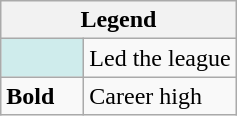<table class="wikitable mw-collapsible mw-collapsed">
<tr>
<th colspan="2">Legend</th>
</tr>
<tr>
<td style="background:#cfecec; width:3em;"></td>
<td>Led the league</td>
</tr>
<tr>
<td><strong>Bold</strong></td>
<td>Career high</td>
</tr>
</table>
